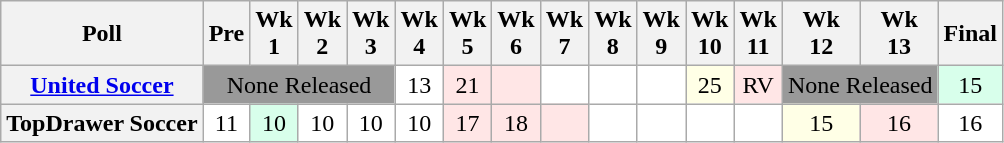<table class="wikitable" style="white-space:nowrap;text-align:center;">
<tr>
<th>Poll</th>
<th>Pre</th>
<th>Wk<br>1</th>
<th>Wk<br>2</th>
<th>Wk<br>3</th>
<th>Wk<br>4</th>
<th>Wk<br>5</th>
<th>Wk<br>6</th>
<th>Wk<br>7</th>
<th>Wk<br>8</th>
<th>Wk<br>9</th>
<th>Wk<br>10</th>
<th>Wk<br>11</th>
<th>Wk<br>12</th>
<th>Wk<br>13</th>
<th>Final<br></th>
</tr>
<tr>
<th><a href='#'>United Soccer</a></th>
<td colspan=4 style="background:#999;">None Released</td>
<td style="background:#FFFFFF;">13</td>
<td style="background:#FFE6E6;">21</td>
<td style="background:#FFE6E6;"></td>
<td style="background:#FFFFFF;"></td>
<td style="background:#FFFFFF;"></td>
<td style="background:#FFFFFF;"></td>
<td style="background:#FFFFE6;">25</td>
<td style="background:#FFE6E6;">RV</td>
<td colspan=2 style="background:#999;">None Released</td>
<td style="background:#D8FFEB;">15</td>
</tr>
<tr>
<th>TopDrawer Soccer </th>
<td style="background:#FFFFFF;">11</td>
<td style="background:#D8FFEB;">10</td>
<td style="background:#FFFFFF;">10</td>
<td style="background:#FFFFFF;">10</td>
<td style="background:#FFFFFF;">10</td>
<td style="background:#FFE6E6;">17</td>
<td style="background:#FFE6E6;">18</td>
<td style="background:#FFE6E6;"></td>
<td style="background:#FFFFFF;"></td>
<td style="background:#FFFFFF;"></td>
<td style="background:#FFFFFF;"></td>
<td style="background:#FFFFFF;"></td>
<td style="background:#FFFFE6;">15</td>
<td style="background:#FFE6E6;">16</td>
<td style="background:#FFFFFF;">16</td>
</tr>
</table>
